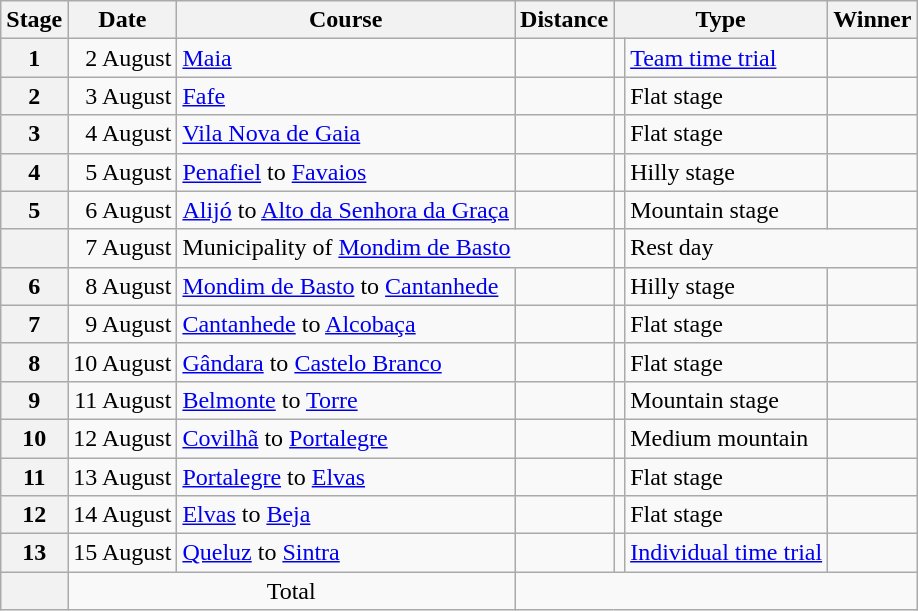<table class="wikitable">
<tr>
<th scope="col">Stage</th>
<th scope="col">Date</th>
<th scope="col">Course</th>
<th scope="col">Distance</th>
<th scope="col" colspan="2">Type</th>
<th scope="col">Winner</th>
</tr>
<tr>
<th scope="row">1</th>
<td style="text-align:right">2 August</td>
<td><a href='#'>Maia</a></td>
<td style="text-align:center;"></td>
<td></td>
<td><a href='#'>Team time trial</a></td>
<td></td>
</tr>
<tr>
<th scope="row">2</th>
<td style="text-align:right">3 August</td>
<td><a href='#'>Fafe</a></td>
<td style="text-align:center;"></td>
<td></td>
<td>Flat stage</td>
<td></td>
</tr>
<tr>
<th scope="row">3</th>
<td style="text-align:right">4 August</td>
<td><a href='#'>Vila Nova de Gaia</a></td>
<td style="text-align:center;"></td>
<td></td>
<td>Flat stage</td>
<td></td>
</tr>
<tr>
<th scope="row">4</th>
<td style="text-align:right">5 August</td>
<td><a href='#'>Penafiel</a> to <a href='#'>Favaios</a></td>
<td style="text-align:center;"></td>
<td></td>
<td>Hilly stage</td>
<td></td>
</tr>
<tr>
<th scope="row">5</th>
<td style="text-align:right">6 August</td>
<td><a href='#'>Alijó</a> to <a href='#'>Alto da Senhora da Graça</a></td>
<td style="text-align:center;"></td>
<td></td>
<td>Mountain stage</td>
<td></td>
</tr>
<tr>
<th></th>
<td style="text-align:right">7 August</td>
<td colspan="2" style="text-align:left;">Municipality of <a href='#'>Mondim de Basto</a></td>
<td></td>
<td colspan="2">Rest day</td>
</tr>
<tr>
<th scope="row">6</th>
<td style="text-align:right">8 August</td>
<td><a href='#'>Mondim de Basto</a> to <a href='#'>Cantanhede</a></td>
<td style="text-align:center;"></td>
<td></td>
<td>Hilly stage</td>
<td></td>
</tr>
<tr>
<th scope="row">7</th>
<td style="text-align:right">9 August</td>
<td><a href='#'>Cantanhede</a> to <a href='#'>Alcobaça</a></td>
<td style="text-align:center;"></td>
<td></td>
<td>Flat stage</td>
<td></td>
</tr>
<tr>
<th scope="row">8</th>
<td style="text-align:right">10 August</td>
<td><a href='#'>Gândara</a> to <a href='#'>Castelo Branco</a></td>
<td style="text-align:center;"></td>
<td></td>
<td>Flat stage</td>
<td></td>
</tr>
<tr>
<th scope="row">9</th>
<td style="text-align:right">11 August</td>
<td><a href='#'>Belmonte</a> to <a href='#'>Torre</a></td>
<td style="text-align:center;"></td>
<td></td>
<td>Mountain stage</td>
<td></td>
</tr>
<tr>
<th scope="row">10</th>
<td style="text-align:right">12 August</td>
<td><a href='#'>Covilhã</a> to <a href='#'>Portalegre</a></td>
<td style="text-align:center;"></td>
<td></td>
<td>Medium mountain</td>
<td></td>
</tr>
<tr>
<th scope="row">11</th>
<td style="text-align:right">13 August</td>
<td><a href='#'>Portalegre</a> to <a href='#'>Elvas</a></td>
<td style="text-align:center;"></td>
<td></td>
<td>Flat stage</td>
<td></td>
</tr>
<tr>
<th scope="row">12</th>
<td style="text-align:right">14 August</td>
<td><a href='#'>Elvas</a>  to <a href='#'>Beja</a></td>
<td style="text-align:center;"></td>
<td></td>
<td>Flat stage</td>
<td></td>
</tr>
<tr>
<th scope="row">13</th>
<td style="text-align:right">15 August</td>
<td><a href='#'>Queluz</a> to <a href='#'>Sintra</a></td>
<td style="text-align:center;"></td>
<td></td>
<td><a href='#'>Individual time trial</a></td>
<td></td>
</tr>
<tr>
<th scope="row"></th>
<td colspan="2" style="text-align:center">Total</td>
<td colspan="5" style="text-align:center"></td>
</tr>
</table>
